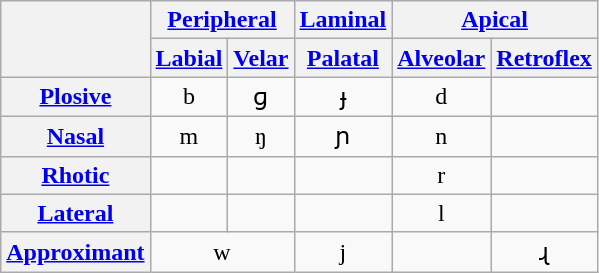<table class="IPA wikitable" style="text-align: center;">
<tr>
<th rowspan="2"></th>
<th colspan="2"><a href='#'>Peripheral</a></th>
<th><a href='#'>Laminal</a></th>
<th colspan="2"><a href='#'>Apical</a></th>
</tr>
<tr>
<th><a href='#'>Labial</a></th>
<th><a href='#'>Velar</a></th>
<th><a href='#'>Palatal</a></th>
<th><a href='#'>Alveolar</a></th>
<th><a href='#'>Retroflex</a></th>
</tr>
<tr>
<th><a href='#'>Plosive</a></th>
<td>b</td>
<td>ɡ</td>
<td>ɟ</td>
<td>d</td>
<td></td>
</tr>
<tr>
<th><a href='#'>Nasal</a></th>
<td>m</td>
<td>ŋ</td>
<td>ɲ</td>
<td>n</td>
<td></td>
</tr>
<tr>
<th><a href='#'>Rhotic</a></th>
<td></td>
<td></td>
<td></td>
<td>r</td>
<td></td>
</tr>
<tr>
<th><a href='#'>Lateral</a></th>
<td></td>
<td></td>
<td></td>
<td>l</td>
<td></td>
</tr>
<tr>
<th><a href='#'>Approximant</a></th>
<td colspan="2">w</td>
<td>j</td>
<td></td>
<td>ɻ</td>
</tr>
</table>
